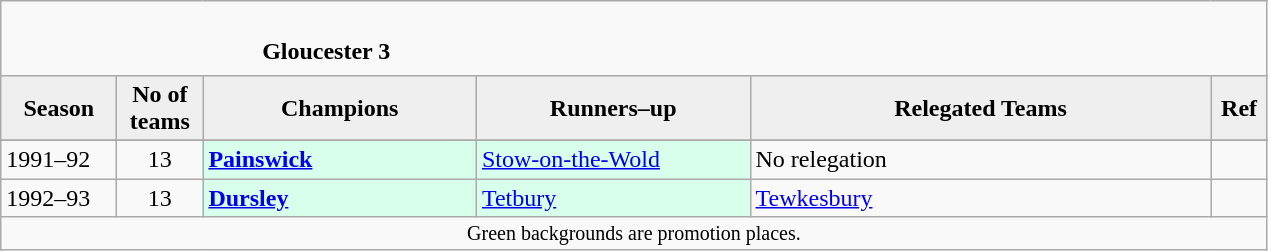<table class="wikitable" style="text-align: left;">
<tr>
<td colspan="11" cellpadding="0" cellspacing="0"><br><table border="0" style="width:100%;" cellpadding="0" cellspacing="0">
<tr>
<td style="width:20%; border:0;"></td>
<td style="border:0;"><strong>Gloucester 3</strong></td>
<td style="width:20%; border:0;"></td>
</tr>
</table>
</td>
</tr>
<tr>
<th style="background:#efefef; width:70px;">Season</th>
<th style="background:#efefef; width:50px;">No of teams</th>
<th style="background:#efefef; width:175px;">Champions</th>
<th style="background:#efefef; width:175px;">Runners–up</th>
<th style="background:#efefef; width:300px;">Relegated Teams</th>
<th style="background:#efefef; width:30px;">Ref</th>
</tr>
<tr align=left>
</tr>
<tr>
<td>1991–92</td>
<td style="text-align: center;">13</td>
<td style="background:#d8ffeb;"><strong><a href='#'>Painswick</a></strong></td>
<td style="background:#d8ffeb;"><a href='#'>Stow-on-the-Wold</a></td>
<td>No relegation</td>
<td></td>
</tr>
<tr>
<td>1992–93</td>
<td style="text-align: center;">13</td>
<td style="background:#d8ffeb;"><strong><a href='#'>Dursley</a></strong></td>
<td style="background:#d8ffeb;"><a href='#'>Tetbury</a></td>
<td><a href='#'>Tewkesbury</a></td>
<td></td>
</tr>
<tr>
<td colspan="15"  style="border:0; font-size:smaller; text-align:center;">Green backgrounds are promotion places.</td>
</tr>
</table>
